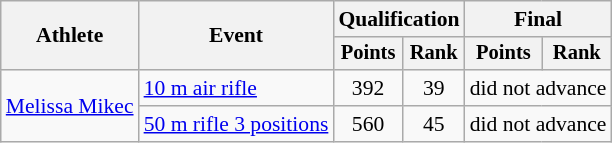<table class="wikitable" style="font-size:90%">
<tr>
<th rowspan="2">Athlete</th>
<th rowspan="2">Event</th>
<th colspan=2>Qualification</th>
<th colspan=2>Final</th>
</tr>
<tr style="font-size:95%">
<th>Points</th>
<th>Rank</th>
<th>Points</th>
<th>Rank</th>
</tr>
<tr align=center>
<td align=left rowspan=2><a href='#'>Melissa Mikec</a></td>
<td align=left><a href='#'>10 m air rifle</a></td>
<td>392</td>
<td>39</td>
<td colspan=2>did not advance</td>
</tr>
<tr align=center>
<td align=left><a href='#'>50 m rifle 3 positions</a></td>
<td>560</td>
<td>45</td>
<td colspan=2>did not advance</td>
</tr>
</table>
